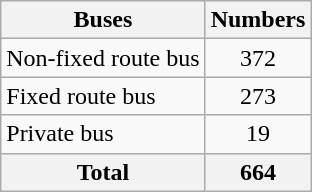<table class="wikitable" style="display:inline-table;">
<tr>
<th>Buses</th>
<th>Numbers</th>
</tr>
<tr>
<td>Non-fixed route bus</td>
<td style="text-align:center;">372</td>
</tr>
<tr>
<td>Fixed route bus</td>
<td style="text-align:center;">273</td>
</tr>
<tr>
<td>Private bus</td>
<td style="text-align:center;">19</td>
</tr>
<tr>
<th>Total</th>
<th>664</th>
</tr>
</table>
